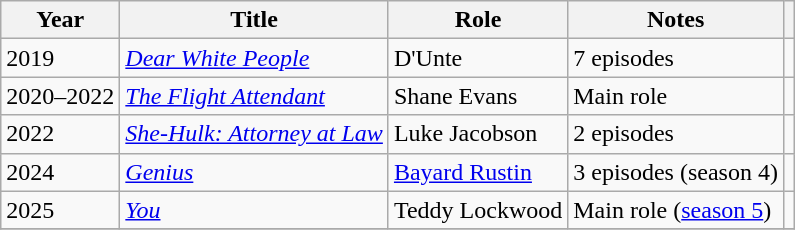<table class="wikitable sortable">
<tr>
<th>Year</th>
<th>Title</th>
<th>Role</th>
<th class="unsortable">Notes</th>
<th class="unsortable"></th>
</tr>
<tr>
<td>2019</td>
<td><em><a href='#'>Dear White People</a></em></td>
<td>D'Unte</td>
<td>7 episodes</td>
<td></td>
</tr>
<tr>
<td>2020–2022</td>
<td><em><a href='#'>The Flight Attendant</a></em></td>
<td>Shane Evans</td>
<td>Main role</td>
<td></td>
</tr>
<tr>
<td>2022</td>
<td><em><a href='#'>She-Hulk: Attorney at Law</a></em></td>
<td>Luke Jacobson</td>
<td>2 episodes</td>
<td></td>
</tr>
<tr>
<td>2024</td>
<td><em><a href='#'>Genius</a></em></td>
<td><a href='#'>Bayard Rustin</a></td>
<td>3 episodes (season 4)</td>
<td></td>
</tr>
<tr>
<td>2025</td>
<td><em><a href='#'>You</a></em></td>
<td>Teddy Lockwood</td>
<td>Main role (<a href='#'>season 5</a>)</td>
<td></td>
</tr>
<tr>
</tr>
</table>
